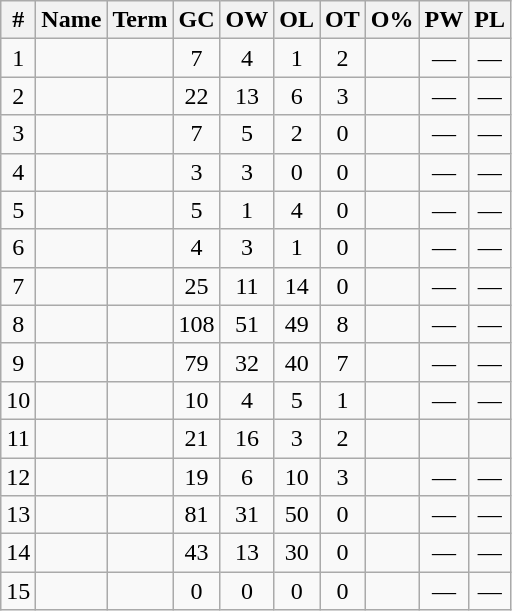<table class="wikitable sortable">
<tr>
<th>#</th>
<th>Name</th>
<th>Term</th>
<th>GC</th>
<th>OW</th>
<th>OL</th>
<th>OT</th>
<th>O%</th>
<th>PW</th>
<th>PL</th>
</tr>
<tr>
<td align="center">1</td>
<td align="center"></td>
<td align="center"></td>
<td align="center">7</td>
<td align="center">4</td>
<td align="center">1</td>
<td align="center">2</td>
<td align="center"></td>
<td align="center">—</td>
<td align="center">—</td>
</tr>
<tr>
<td align="center">2</td>
<td align="center"></td>
<td align="center"></td>
<td align="center">22</td>
<td align="center">13</td>
<td align="center">6</td>
<td align="center">3</td>
<td align="center"></td>
<td align="center">—</td>
<td align="center">—</td>
</tr>
<tr>
<td align="center">3</td>
<td align="center"></td>
<td align="center"></td>
<td align="center">7</td>
<td align="center">5</td>
<td align="center">2</td>
<td align="center">0</td>
<td align="center"></td>
<td align="center">—</td>
<td align="center">—</td>
</tr>
<tr>
<td align="center">4</td>
<td align="center"></td>
<td align="center"></td>
<td align="center">3</td>
<td align="center">3</td>
<td align="center">0</td>
<td align="center">0</td>
<td align="center"></td>
<td align="center">—</td>
<td align="center">—</td>
</tr>
<tr>
<td align="center">5</td>
<td align="center"></td>
<td align="center"></td>
<td align="center">5</td>
<td align="center">1</td>
<td align="center">4</td>
<td align="center">0</td>
<td align="center"></td>
<td align="center">—</td>
<td align="center">—</td>
</tr>
<tr>
<td align="center">6</td>
<td align="center"></td>
<td align="center"></td>
<td align="center">4</td>
<td align="center">3</td>
<td align="center">1</td>
<td align="center">0</td>
<td align="center"></td>
<td align="center">—</td>
<td align="center">—</td>
</tr>
<tr>
<td align="center">7</td>
<td align="center"></td>
<td align="center"></td>
<td align="center">25</td>
<td align="center">11</td>
<td align="center">14</td>
<td align="center">0</td>
<td align="center"></td>
<td align="center">—</td>
<td align="center">—</td>
</tr>
<tr>
<td align="center">8</td>
<td align="center"></td>
<td align="center"></td>
<td align="center">108</td>
<td align="center">51</td>
<td align="center">49</td>
<td align="center">8</td>
<td align="center"></td>
<td align="center">—</td>
<td align="center">—</td>
</tr>
<tr>
<td align="center">9</td>
<td align="center"></td>
<td align="center"></td>
<td align="center">79</td>
<td align="center">32</td>
<td align="center">40</td>
<td align="center">7</td>
<td align="center"></td>
<td align="center">—</td>
<td align="center">—</td>
</tr>
<tr>
<td align="center">10</td>
<td align="center"></td>
<td align="center"></td>
<td align="center">10</td>
<td align="center">4</td>
<td align="center">5</td>
<td align="center">1</td>
<td align="center"></td>
<td align="center">—</td>
<td align="center">—</td>
</tr>
<tr>
<td align="center">11</td>
<td align="center"></td>
<td align="center"></td>
<td align="center">21</td>
<td align="center">16</td>
<td align="center">3</td>
<td align="center">2</td>
<td align="center"></td>
<td align="center"></td>
<td align="center"></td>
</tr>
<tr>
<td align="center">12</td>
<td align="center"></td>
<td align="center"></td>
<td align="center">19</td>
<td align="center">6</td>
<td align="center">10</td>
<td align="center">3</td>
<td align="center"></td>
<td align="center">—</td>
<td align="center">—</td>
</tr>
<tr>
<td align="center">13</td>
<td align="center"></td>
<td align="center"></td>
<td align="center">81</td>
<td align="center">31</td>
<td align="center">50</td>
<td align="center">0</td>
<td align="center"></td>
<td align="center">—</td>
<td align="center">—</td>
</tr>
<tr>
<td align="center">14</td>
<td align="center"></td>
<td align="center"></td>
<td align="center">43</td>
<td align="center">13</td>
<td align="center">30</td>
<td align="center">0</td>
<td align="center"></td>
<td align="center">—</td>
<td align="center">—</td>
</tr>
<tr>
<td align="center">15</td>
<td align="center"></td>
<td align="center"></td>
<td align="center">0</td>
<td align="center">0</td>
<td align="center">0</td>
<td align="center">0</td>
<td align="center"></td>
<td align="center">—</td>
<td align="center">—</td>
</tr>
</table>
